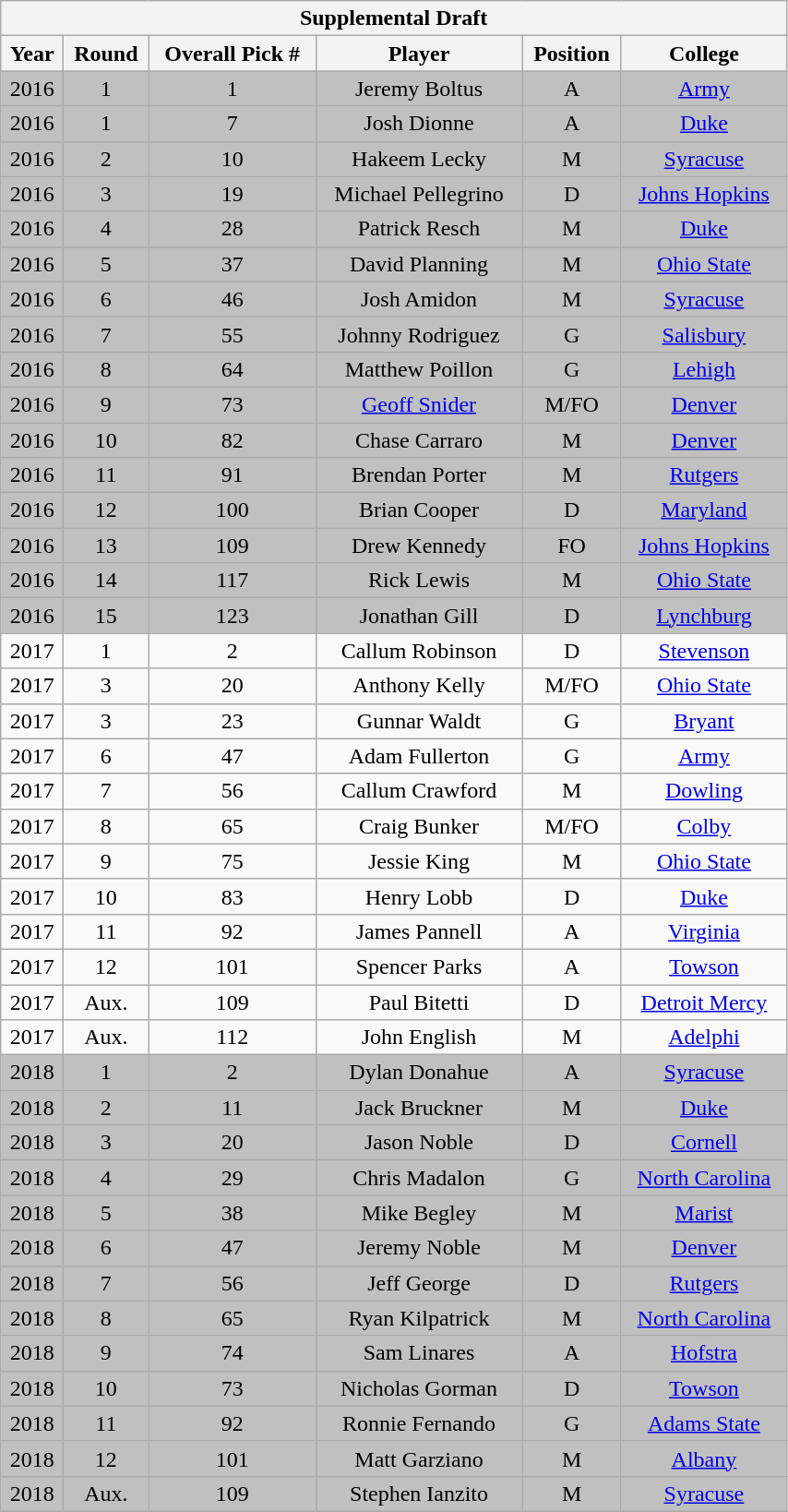<table class="wikitable collapsible autocollapse" style="width: 45%; text-align: center">
<tr>
<th colspan="6">Supplemental Draft</th>
</tr>
<tr>
<th>Year</th>
<th>Round</th>
<th>Overall Pick #</th>
<th>Player</th>
<th>Position</th>
<th>College</th>
</tr>
<tr style="background-color:#c0c0c0;">
<td>2016</td>
<td>1</td>
<td>1</td>
<td>Jeremy Boltus</td>
<td>A</td>
<td><a href='#'>Army</a></td>
</tr>
<tr style="background-color:#c0c0c0;">
<td>2016</td>
<td>1</td>
<td>7</td>
<td>Josh Dionne</td>
<td>A</td>
<td><a href='#'>Duke</a></td>
</tr>
<tr style="background-color:#c0c0c0;">
<td>2016</td>
<td>2</td>
<td>10</td>
<td>Hakeem Lecky</td>
<td>M</td>
<td><a href='#'>Syracuse</a></td>
</tr>
<tr style="background-color:#c0c0c0;">
<td>2016</td>
<td>3</td>
<td>19</td>
<td>Michael Pellegrino</td>
<td>D</td>
<td><a href='#'>Johns Hopkins</a></td>
</tr>
<tr style="background-color:#c0c0c0;">
<td>2016</td>
<td>4</td>
<td>28</td>
<td>Patrick Resch</td>
<td>M</td>
<td><a href='#'>Duke</a></td>
</tr>
<tr style="background-color:#c0c0c0;">
<td>2016</td>
<td>5</td>
<td>37</td>
<td>David Planning</td>
<td>M</td>
<td><a href='#'>Ohio State</a></td>
</tr>
<tr style="background-color:#c0c0c0;">
<td>2016</td>
<td>6</td>
<td>46</td>
<td>Josh Amidon</td>
<td>M</td>
<td><a href='#'>Syracuse</a></td>
</tr>
<tr style="background-color:#c0c0c0;">
<td>2016</td>
<td>7</td>
<td>55</td>
<td>Johnny Rodriguez</td>
<td>G</td>
<td><a href='#'>Salisbury</a></td>
</tr>
<tr style="background-color:#c0c0c0;">
<td>2016</td>
<td>8</td>
<td>64</td>
<td>Matthew Poillon</td>
<td>G</td>
<td><a href='#'>Lehigh</a></td>
</tr>
<tr style="background-color:#c0c0c0;">
<td>2016</td>
<td>9</td>
<td>73</td>
<td><a href='#'>Geoff Snider</a></td>
<td>M/FO</td>
<td><a href='#'>Denver</a></td>
</tr>
<tr style="background-color:#c0c0c0;">
<td>2016</td>
<td>10</td>
<td>82</td>
<td>Chase Carraro</td>
<td>M</td>
<td><a href='#'>Denver</a></td>
</tr>
<tr style="background-color:#c0c0c0;">
<td>2016</td>
<td>11</td>
<td>91</td>
<td>Brendan Porter</td>
<td>M</td>
<td><a href='#'>Rutgers</a></td>
</tr>
<tr style="background-color:#c0c0c0;">
<td>2016</td>
<td>12</td>
<td>100</td>
<td>Brian Cooper</td>
<td>D</td>
<td><a href='#'>Maryland</a></td>
</tr>
<tr style="background-color:#c0c0c0;">
<td>2016</td>
<td>13</td>
<td>109</td>
<td>Drew Kennedy</td>
<td>FO</td>
<td><a href='#'>Johns Hopkins</a></td>
</tr>
<tr style="background-color:#c0c0c0;">
<td>2016</td>
<td>14</td>
<td>117</td>
<td>Rick Lewis</td>
<td>M</td>
<td><a href='#'>Ohio State</a></td>
</tr>
<tr style="background-color:#c0c0c0;">
<td>2016</td>
<td>15</td>
<td>123</td>
<td>Jonathan Gill</td>
<td>D</td>
<td><a href='#'>Lynchburg</a></td>
</tr>
<tr>
<td>2017</td>
<td>1</td>
<td>2</td>
<td>Callum Robinson</td>
<td>D</td>
<td><a href='#'>Stevenson</a></td>
</tr>
<tr>
<td>2017</td>
<td>3</td>
<td>20</td>
<td>Anthony Kelly</td>
<td>M/FO</td>
<td><a href='#'>Ohio State</a></td>
</tr>
<tr>
<td>2017</td>
<td>3</td>
<td>23</td>
<td>Gunnar Waldt</td>
<td>G</td>
<td><a href='#'>Bryant</a></td>
</tr>
<tr>
<td>2017</td>
<td>6</td>
<td>47</td>
<td>Adam Fullerton</td>
<td>G</td>
<td><a href='#'>Army</a></td>
</tr>
<tr>
<td>2017</td>
<td>7</td>
<td>56</td>
<td>Callum Crawford</td>
<td>M</td>
<td><a href='#'>Dowling</a></td>
</tr>
<tr>
<td>2017</td>
<td>8</td>
<td>65</td>
<td>Craig Bunker</td>
<td>M/FO</td>
<td><a href='#'>Colby</a></td>
</tr>
<tr>
<td>2017</td>
<td>9</td>
<td>75</td>
<td>Jessie King</td>
<td>M</td>
<td><a href='#'>Ohio State</a></td>
</tr>
<tr>
<td>2017</td>
<td>10</td>
<td>83</td>
<td>Henry Lobb</td>
<td>D</td>
<td><a href='#'>Duke</a></td>
</tr>
<tr>
<td>2017</td>
<td>11</td>
<td>92</td>
<td>James Pannell</td>
<td>A</td>
<td><a href='#'>Virginia</a></td>
</tr>
<tr>
<td>2017</td>
<td>12</td>
<td>101</td>
<td>Spencer Parks</td>
<td>A</td>
<td><a href='#'>Towson</a></td>
</tr>
<tr>
<td>2017</td>
<td>Aux.</td>
<td>109</td>
<td>Paul Bitetti</td>
<td>D</td>
<td><a href='#'>Detroit Mercy</a></td>
</tr>
<tr>
<td>2017</td>
<td>Aux.</td>
<td>112</td>
<td>John English</td>
<td>M</td>
<td><a href='#'>Adelphi</a></td>
</tr>
<tr style="background-color:#c0c0c0;">
<td>2018</td>
<td>1</td>
<td>2</td>
<td>Dylan Donahue</td>
<td>A</td>
<td><a href='#'>Syracuse</a></td>
</tr>
<tr style="background-color:#c0c0c0;">
<td>2018</td>
<td>2</td>
<td>11</td>
<td>Jack Bruckner</td>
<td>M</td>
<td><a href='#'>Duke</a></td>
</tr>
<tr style="background-color:#c0c0c0;">
<td>2018</td>
<td>3</td>
<td>20</td>
<td>Jason Noble</td>
<td>D</td>
<td><a href='#'>Cornell</a></td>
</tr>
<tr style="background-color:#c0c0c0;">
<td>2018</td>
<td>4</td>
<td>29</td>
<td>Chris Madalon</td>
<td>G</td>
<td><a href='#'>North Carolina</a></td>
</tr>
<tr style="background-color:#c0c0c0;">
<td>2018</td>
<td>5</td>
<td>38</td>
<td>Mike Begley</td>
<td>M</td>
<td><a href='#'>Marist</a></td>
</tr>
<tr style="background-color:#c0c0c0;">
<td>2018</td>
<td>6</td>
<td>47</td>
<td>Jeremy Noble</td>
<td>M</td>
<td><a href='#'>Denver</a></td>
</tr>
<tr style="background-color:#c0c0c0;">
<td>2018</td>
<td>7</td>
<td>56</td>
<td>Jeff George</td>
<td>D</td>
<td><a href='#'>Rutgers</a></td>
</tr>
<tr style="background-color:#c0c0c0;">
<td>2018</td>
<td>8</td>
<td>65</td>
<td>Ryan Kilpatrick</td>
<td>M</td>
<td><a href='#'>North Carolina</a></td>
</tr>
<tr style="background-color:#c0c0c0;">
<td>2018</td>
<td>9</td>
<td>74</td>
<td>Sam Linares</td>
<td>A</td>
<td><a href='#'>Hofstra</a></td>
</tr>
<tr style="background-color:#c0c0c0;">
<td>2018</td>
<td>10</td>
<td>73</td>
<td>Nicholas Gorman</td>
<td>D</td>
<td><a href='#'>Towson</a></td>
</tr>
<tr style="background-color:#c0c0c0;">
<td>2018</td>
<td>11</td>
<td>92</td>
<td>Ronnie Fernando</td>
<td>G</td>
<td><a href='#'>Adams State</a></td>
</tr>
<tr style="background-color:#c0c0c0;">
<td>2018</td>
<td>12</td>
<td>101</td>
<td>Matt Garziano</td>
<td>M</td>
<td><a href='#'>Albany</a></td>
</tr>
<tr style="background-color:#c0c0c0;">
<td>2018</td>
<td>Aux.</td>
<td>109</td>
<td>Stephen Ianzito</td>
<td>M</td>
<td><a href='#'>Syracuse</a></td>
</tr>
</table>
